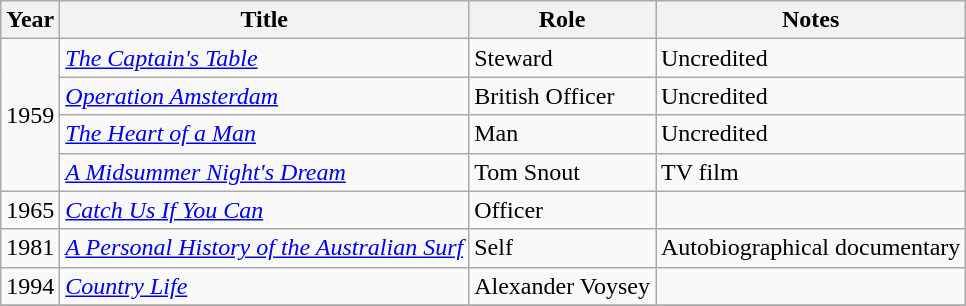<table class="wikitable">
<tr>
<th>Year</th>
<th>Title</th>
<th>Role</th>
<th>Notes</th>
</tr>
<tr>
<td rowspan="4">1959</td>
<td><em><a href='#'>The Captain's Table</a></em></td>
<td>Steward</td>
<td>Uncredited</td>
</tr>
<tr>
<td><em><a href='#'>Operation Amsterdam</a></em></td>
<td>British Officer</td>
<td>Uncredited</td>
</tr>
<tr>
<td><em><a href='#'>The Heart of a Man</a></em></td>
<td>Man</td>
<td>Uncredited</td>
</tr>
<tr>
<td><em><a href='#'>A Midsummer Night's Dream</a></em></td>
<td>Tom Snout</td>
<td>TV film</td>
</tr>
<tr>
<td>1965</td>
<td><em><a href='#'>Catch Us If You Can</a></em></td>
<td>Officer</td>
<td></td>
</tr>
<tr>
<td>1981</td>
<td><em><a href='#'>A Personal History of the Australian Surf</a></em></td>
<td>Self</td>
<td>Autobiographical documentary</td>
</tr>
<tr>
<td>1994</td>
<td><em><a href='#'>Country Life</a></em></td>
<td>Alexander Voysey</td>
<td></td>
</tr>
<tr>
</tr>
</table>
